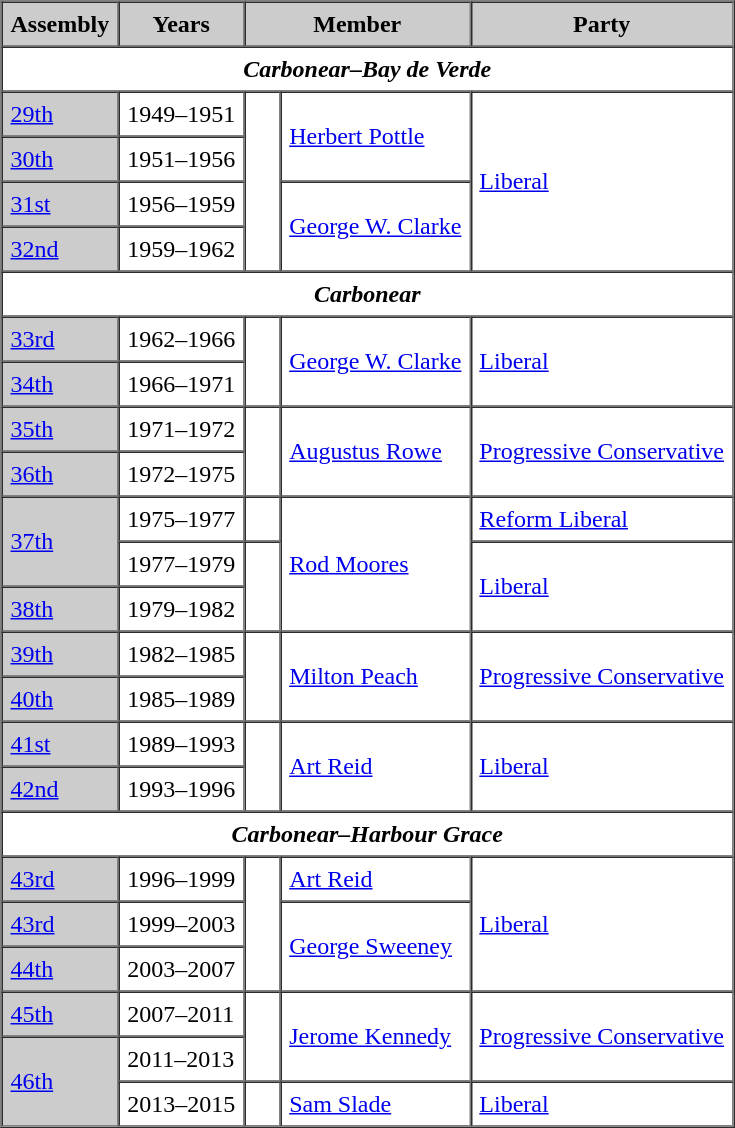<table border=1 cellpadding=5 cellspacing=0>
<tr bgcolor="CCCCCC">
<th>Assembly</th>
<th>Years</th>
<th colspan="2">Member</th>
<th>Party</th>
</tr>
<tr>
<th colspan="5"><strong><em>Carbonear–Bay de Verde</em></strong></th>
</tr>
<tr>
<td bgcolor="CCCCCC"><a href='#'>29th</a></td>
<td>1949–1951</td>
<td rowspan=4 >   </td>
<td rowspan=2><a href='#'>Herbert Pottle</a></td>
<td rowspan=4><a href='#'>Liberal</a></td>
</tr>
<tr>
<td bgcolor="CCCCCC"><a href='#'>30th</a></td>
<td>1951–1956</td>
</tr>
<tr>
<td bgcolor="CCCCCC"><a href='#'>31st</a></td>
<td>1956–1959</td>
<td rowspan=2><a href='#'> George W. Clarke</a></td>
</tr>
<tr>
<td bgcolor="CCCCCC"><a href='#'>32nd</a></td>
<td>1959–1962</td>
</tr>
<tr>
<th colspan="5"><strong><em>Carbonear</em></strong></th>
</tr>
<tr>
<td bgcolor="CCCCCC"><a href='#'>33rd</a></td>
<td>1962–1966</td>
<td rowspan=2 >   </td>
<td rowspan=2><a href='#'> George W. Clarke</a></td>
<td rowspan=2><a href='#'>Liberal</a></td>
</tr>
<tr>
<td bgcolor="CCCCCC"><a href='#'>34th</a></td>
<td>1966–1971</td>
</tr>
<tr>
<td bgcolor="CCCCCC"><a href='#'>35th</a></td>
<td>1971–1972</td>
<td rowspan=2 >   </td>
<td rowspan=2><a href='#'>Augustus Rowe</a></td>
<td rowspan=2><a href='#'>Progressive Conservative</a></td>
</tr>
<tr>
<td bgcolor="CCCCCC"><a href='#'>36th</a></td>
<td>1972–1975</td>
</tr>
<tr>
<td rowspan=2 bgcolor="CCCCCC"><a href='#'>37th</a></td>
<td>1975–1977</td>
<td rowspan=1 >   </td>
<td rowspan=3><a href='#'>Rod Moores</a></td>
<td><a href='#'>Reform Liberal</a></td>
</tr>
<tr>
<td>1977–1979</td>
<td rowspan="2" ></td>
<td rowspan=2><a href='#'>Liberal</a></td>
</tr>
<tr>
<td bgcolor="CCCCCC"><a href='#'>38th</a></td>
<td>1979–1982</td>
</tr>
<tr>
<td bgcolor="CCCCCC"><a href='#'>39th</a></td>
<td>1982–1985</td>
<td rowspan=2 >   </td>
<td rowspan=2><a href='#'>Milton Peach</a></td>
<td rowspan=2><a href='#'>Progressive Conservative</a></td>
</tr>
<tr>
<td bgcolor="CCCCCC"><a href='#'>40th</a></td>
<td>1985–1989</td>
</tr>
<tr>
<td bgcolor="CCCCCC"><a href='#'>41st</a></td>
<td>1989–1993</td>
<td rowspan=2 >   </td>
<td rowspan=2><a href='#'>Art Reid</a></td>
<td rowspan=2><a href='#'>Liberal</a></td>
</tr>
<tr>
<td bgcolor="CCCCCC"><a href='#'>42nd</a></td>
<td>1993–1996</td>
</tr>
<tr>
<th colspan="5"><strong><em>Carbonear–Harbour Grace</em></strong></th>
</tr>
<tr>
<td bgcolor="CCCCCC"><a href='#'>43rd</a></td>
<td>1996–1999</td>
<td rowspan=3 >   </td>
<td rowspan=1><a href='#'>Art Reid</a></td>
<td rowspan=3><a href='#'>Liberal</a></td>
</tr>
<tr>
<td bgcolor="CCCCCC"><a href='#'>43rd</a></td>
<td>1999–2003</td>
<td rowspan=2><a href='#'>George Sweeney</a></td>
</tr>
<tr>
<td bgcolor="CCCCCC"><a href='#'>44th</a></td>
<td>2003–2007</td>
</tr>
<tr>
<td bgcolor="CCCCCC"><a href='#'>45th</a></td>
<td>2007–2011</td>
<td rowspan=2 >   </td>
<td rowspan=2><a href='#'>Jerome Kennedy</a></td>
<td rowspan=2><a href='#'>Progressive Conservative</a></td>
</tr>
<tr>
<td rowspan=2 bgcolor="CCCCCC"><a href='#'>46th</a></td>
<td>2011–2013</td>
</tr>
<tr>
<td>2013–2015</td>
<td>   </td>
<td><a href='#'>Sam Slade</a></td>
<td><a href='#'>Liberal</a></td>
</tr>
</table>
